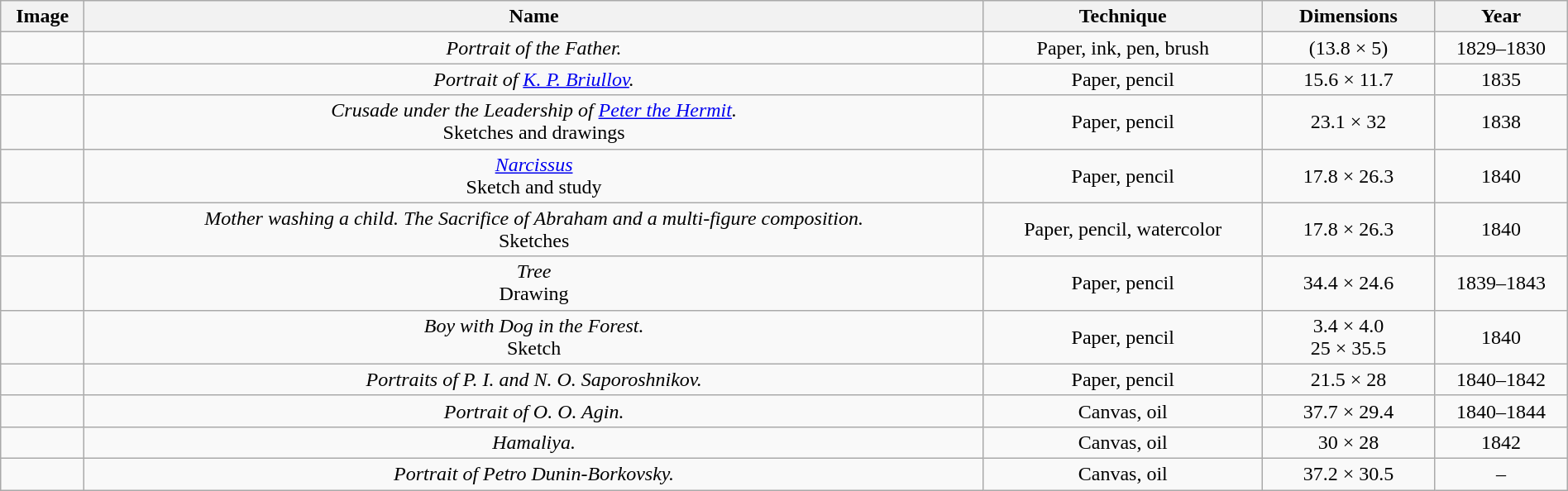<table class="wikitable sortable" style="width:100%; text-align:center;">
<tr>
<th class="unsortable">Image</th>
<th>Name</th>
<th style="min-width:6em;">Technique</th>
<th style="min-width:6em;">Dimensions</th>
<th class="unsortable">Year</th>
</tr>
<tr>
<td></td>
<td><em>Portrait of the Father.</em></td>
<td>Paper, ink, pen, brush</td>
<td>(13.8 × 5)</td>
<td>1829–1830</td>
</tr>
<tr>
<td></td>
<td><em>Portrait of <a href='#'>K. P. Briullov</a>.</em></td>
<td>Paper, pencil</td>
<td>15.6 × 11.7</td>
<td>1835</td>
</tr>
<tr>
<td></td>
<td><em>Crusade under the Leadership of <a href='#'>Peter the Hermit</a>.</em><br> Sketches and drawings</td>
<td>Paper, pencil</td>
<td>23.1 × 32</td>
<td>1838</td>
</tr>
<tr>
<td></td>
<td><em><a href='#'>Narcissus</a></em><br> Sketch and study</td>
<td>Paper, pencil</td>
<td>17.8 × 26.3</td>
<td>1840</td>
</tr>
<tr>
<td></td>
<td><em>Mother washing a child. The Sacrifice of Abraham and a multi-figure composition.</em><br> Sketches</td>
<td>Paper, pencil, watercolor</td>
<td>17.8 × 26.3</td>
<td>1840</td>
</tr>
<tr>
<td></td>
<td><em>Tree</em><br> Drawing</td>
<td>Paper, pencil</td>
<td>34.4 × 24.6</td>
<td>1839–1843</td>
</tr>
<tr>
<td></td>
<td><em>Boy with Dog in the Forest.</em><br> Sketch</td>
<td>Paper, pencil</td>
<td>3.4 × 4.0 <br>25 × 35.5</td>
<td>1840</td>
</tr>
<tr>
<td></td>
<td><em>Portraits of P. I. and N. O. Saporoshnikov.</em></td>
<td>Paper, pencil</td>
<td>21.5 × 28</td>
<td>1840–1842</td>
</tr>
<tr>
<td></td>
<td><em>Portrait of O. O. Agin.</em></td>
<td>Canvas, oil</td>
<td>37.7 × 29.4</td>
<td>1840–1844</td>
</tr>
<tr>
<td></td>
<td><em>Hamaliya.</em></td>
<td>Canvas, oil</td>
<td>30 × 28</td>
<td>1842</td>
</tr>
<tr>
<td></td>
<td><em>Portrait of Petro Dunin-Borkovsky.</em></td>
<td>Canvas, oil</td>
<td>37.2 × 30.5</td>
<td>–</td>
</tr>
</table>
